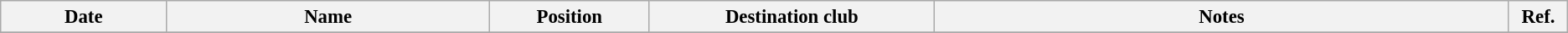<table class="wikitable" style="text-align:left; font-size:95%;">
<tr>
<th style="width:125px;">Date</th>
<th style="width:250px;">Name</th>
<th style="width:120px;">Position</th>
<th style="width:220px;">Destination club</th>
<th style="width:450px;">Notes</th>
<th style="width:40px;">Ref.</th>
</tr>
<tr>
</tr>
</table>
